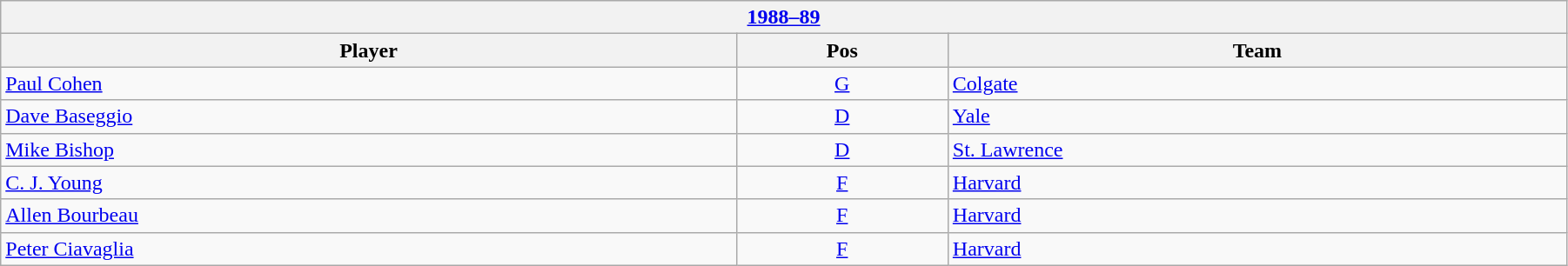<table class="wikitable" width=95%>
<tr>
<th colspan=3><a href='#'>1988–89</a></th>
</tr>
<tr>
<th>Player</th>
<th>Pos</th>
<th>Team</th>
</tr>
<tr>
<td><a href='#'>Paul Cohen</a></td>
<td align=center><a href='#'>G</a></td>
<td><a href='#'>Colgate</a></td>
</tr>
<tr>
<td><a href='#'>Dave Baseggio</a></td>
<td align=center><a href='#'>D</a></td>
<td><a href='#'>Yale</a></td>
</tr>
<tr>
<td><a href='#'>Mike Bishop</a></td>
<td align=center><a href='#'>D</a></td>
<td><a href='#'>St. Lawrence</a></td>
</tr>
<tr>
<td><a href='#'>C. J. Young</a></td>
<td align=center><a href='#'>F</a></td>
<td><a href='#'>Harvard</a></td>
</tr>
<tr>
<td><a href='#'>Allen Bourbeau</a></td>
<td align=center><a href='#'>F</a></td>
<td><a href='#'>Harvard</a></td>
</tr>
<tr>
<td><a href='#'>Peter Ciavaglia</a></td>
<td align=center><a href='#'>F</a></td>
<td><a href='#'>Harvard</a></td>
</tr>
</table>
